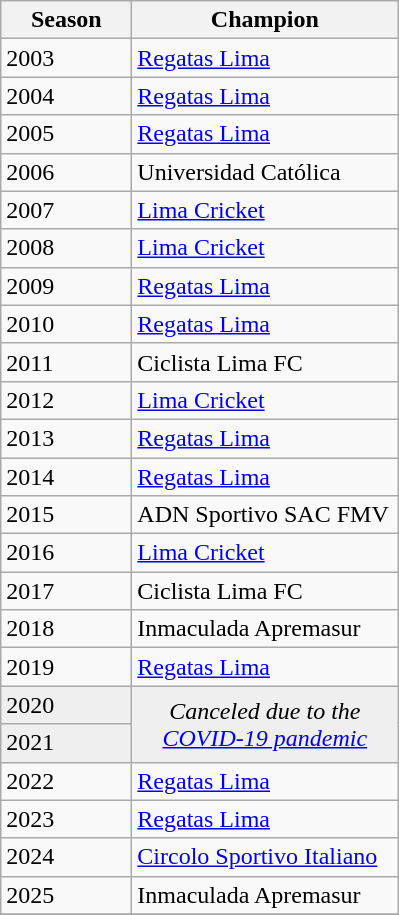<table class="wikitable sortable">
<tr>
<th width=80px>Season</th>
<th width=170px>Champion</th>
</tr>
<tr>
<td>2003</td>
<td><a href='#'>Regatas Lima</a></td>
</tr>
<tr>
<td>2004</td>
<td><a href='#'>Regatas Lima</a></td>
</tr>
<tr>
<td>2005</td>
<td><a href='#'>Regatas Lima</a></td>
</tr>
<tr>
<td>2006</td>
<td>Universidad Católica</td>
</tr>
<tr>
<td>2007</td>
<td><a href='#'>Lima Cricket</a></td>
</tr>
<tr>
<td>2008</td>
<td><a href='#'>Lima Cricket</a></td>
</tr>
<tr>
<td>2009</td>
<td><a href='#'>Regatas Lima</a></td>
</tr>
<tr>
<td>2010</td>
<td><a href='#'>Regatas Lima</a></td>
</tr>
<tr>
<td>2011</td>
<td>Ciclista Lima FC</td>
</tr>
<tr>
<td>2012</td>
<td><a href='#'>Lima Cricket</a></td>
</tr>
<tr>
<td>2013</td>
<td><a href='#'>Regatas Lima</a></td>
</tr>
<tr>
<td>2014</td>
<td><a href='#'>Regatas Lima</a></td>
</tr>
<tr>
<td>2015</td>
<td>ADN Sportivo SAC FMV</td>
</tr>
<tr>
<td>2016</td>
<td><a href='#'>Lima Cricket</a></td>
</tr>
<tr>
<td>2017</td>
<td>Ciclista Lima FC</td>
</tr>
<tr>
<td>2018</td>
<td>Inmaculada Apremasur</td>
</tr>
<tr>
<td>2019</td>
<td><a href='#'>Regatas Lima</a></td>
</tr>
<tr bgcolor=#efefef>
<td>2020</td>
<td rowspan=2 colspan="1" align=center><em>Canceled due to the <a href='#'>COVID-19 pandemic</a></em></td>
</tr>
<tr bgcolor=#efefef>
<td>2021</td>
</tr>
<tr>
<td>2022</td>
<td><a href='#'>Regatas Lima</a></td>
</tr>
<tr>
<td>2023</td>
<td><a href='#'>Regatas Lima</a></td>
</tr>
<tr>
<td>2024</td>
<td><a href='#'>Circolo Sportivo Italiano</a></td>
</tr>
<tr>
<td>2025</td>
<td>Inmaculada Apremasur</td>
</tr>
<tr>
</tr>
</table>
